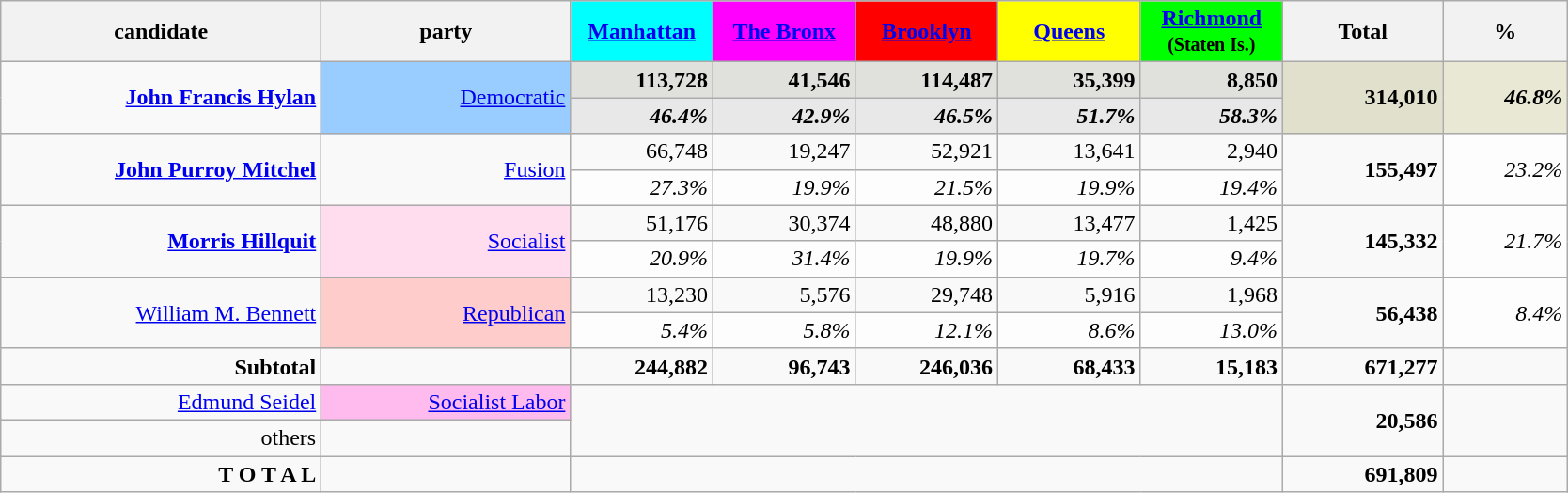<table class="wikitable" width="88%" style="text-align:right">
<tr>
<th width="18%">candidate</th>
<th width="14%">party</th>
<th width="8%" style="background:aqua"><a href='#'>Manhattan</a></th>
<th width="8%" style="background:magenta"><a href='#'>The Bronx</a></th>
<th width="8%" style="background:red"><a href='#'>Brooklyn</a></th>
<th width="8%" style="background:yellow"><a href='#'>Queens</a></th>
<th width="8%" style="background:lime"><a href='#'>Richmond</a><br><small>(Staten Is.)</small></th>
<th width="9%">Total</th>
<th width="7%">%</th>
</tr>
<tr>
<td rowspan="2"><strong><a href='#'>John Francis Hylan</a></strong></td>
<td rowspan="2" style="background:#99CCFF;"><a href='#'>Democratic</a></td>
<td style="background:#e0e0dd;"><strong>113,728</strong></td>
<td style="background:#e0e0dd;"><strong>41,546</strong></td>
<td style="background:#e0e0dd;"><strong>114,487</strong></td>
<td style="background:#e0e0dd;"><strong>35,399</strong></td>
<td style="background:#e0e0dd;"><strong>8,850</strong></td>
<td style="background:#e0e0cc;"  rowspan="2"><strong>314,010</strong></td>
<td rowspan="2" style="background:#e8e8d5;"><strong><em>46.8%</em></strong></td>
</tr>
<tr bgcolor=e8e8e8>
<td><strong><em>46.4%</em></strong></td>
<td><strong><em>42.9%</em></strong></td>
<td><strong><em>46.5%</em></strong></td>
<td><strong><em>51.7%</em></strong></td>
<td><strong><em>58.3%</em></strong></td>
</tr>
<tr>
<td rowspan="2"><strong><a href='#'>John Purroy Mitchel</a></strong></td>
<td rowspan="2"><a href='#'>Fusion</a></td>
<td>66,748</td>
<td>19,247</td>
<td>52,921</td>
<td>13,641</td>
<td>2,940</td>
<td rowspan="2"><strong>155,497</strong></td>
<td rowspan="2" bgcolor=fdfdfd><em>23.2%</em></td>
</tr>
<tr bgcolor=fdfdfd>
<td><em>27.3%</em></td>
<td><em>19.9%</em></td>
<td><em>21.5%</em></td>
<td><em>19.9%</em></td>
<td><em>19.4%</em></td>
</tr>
<tr>
<td rowspan="2"><strong><a href='#'>Morris Hillquit</a></strong></td>
<td rowspan="2" style="background:#ffddee;"><a href='#'>Socialist</a></td>
<td>51,176</td>
<td>30,374</td>
<td>48,880</td>
<td>13,477</td>
<td>1,425</td>
<td rowspan="2"><strong>145,332</strong></td>
<td rowspan="2" bgcolor=fdfdfd><em>21.7%</em></td>
</tr>
<tr bgcolor=fdfdfd>
<td><em>20.9%</em></td>
<td><em>31.4%</em></td>
<td><em>19.9%</em></td>
<td><em>19.7%</em></td>
<td><em>9.4%</em></td>
</tr>
<tr>
<td rowspan="2"><a href='#'>William M. Bennett</a></td>
<td rowspan="2" style="background:#ffcccc;"><a href='#'>Republican</a></td>
<td>13,230</td>
<td>5,576</td>
<td>29,748</td>
<td>5,916</td>
<td>1,968</td>
<td rowspan="2"><strong>56,438</strong></td>
<td rowspan="2" bgcolor=fdfdfd><em>8.4%</em></td>
</tr>
<tr bgcolor=fdfdfd>
<td><em>5.4%</em></td>
<td><em>5.8%</em></td>
<td><em>12.1%</em></td>
<td><em>8.6%</em></td>
<td><em>13.0%</em></td>
</tr>
<tr>
<td><strong>Subtotal</strong></td>
<td></td>
<td><strong>244,882</strong></td>
<td><strong>96,743</strong></td>
<td><strong>246,036</strong></td>
<td><strong>68,433</strong></td>
<td><strong>15,183</strong></td>
<td><strong>671,277</strong></td>
<td></td>
</tr>
<tr>
<td><a href='#'>Edmund Seidel</a></td>
<td style="background:#ffbbee;"><a href='#'>Socialist Labor</a></td>
<td rowspan="2" colspan="5"></td>
<td rowspan="2"><strong>20,586</strong></td>
<td rowspan="2"></td>
</tr>
<tr>
<td>others</td>
<td></td>
</tr>
<tr>
<td><strong>T O T A L</strong></td>
<td></td>
<td colspan="5"></td>
<td><strong>691,809</strong></td>
<td></td>
</tr>
</table>
